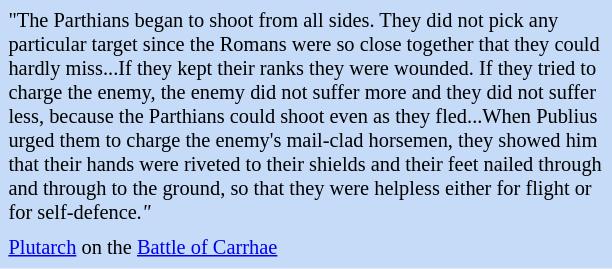<table class="toccolours" style="float: left; margin-left: 1em; margin-right: 2em; font-size: 85%; background:#c6dbf7; color:black; width:30em; max-width: 40%;" cellspacing="5">
<tr>
<td style="text-align: left;">"The Parthians began to shoot from all sides. They did not pick any particular target since the Romans were so close together that they could hardly miss...If they kept their ranks they were wounded. If they tried to charge the enemy, the enemy did not suffer more and they did not suffer less, because the Parthians could shoot even as they fled...When Publius urged them to charge the enemy's mail-clad horsemen, they showed him that their hands were riveted to their shields and their feet nailed through and through to the ground, so that they were helpless either for flight or for self-defence<em>."</td>
</tr>
<tr>
<td style="text-align: left;"></em><a href='#'>Plutarch</a> on the <a href='#'>Battle of Carrhae</a><em></td>
</tr>
</table>
